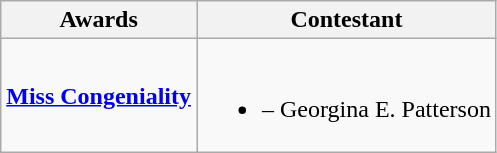<table class="wikitable">
<tr>
<th>Awards</th>
<th>Contestant</th>
</tr>
<tr>
<td><strong><a href='#'>Miss Congeniality</a></strong></td>
<td><br><ul><li> – Georgina E. Patterson</li></ul></td>
</tr>
</table>
